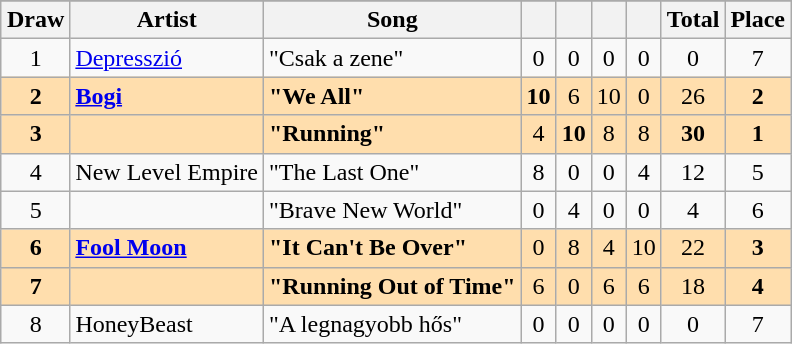<table class="sortable wikitable" style="margin: 1em auto 1em auto; text-align:center">
<tr>
</tr>
<tr>
<th>Draw</th>
<th>Artist</th>
<th>Song</th>
<th><small></small></th>
<th><small></small></th>
<th><small></small></th>
<th><small></small></th>
<th>Total</th>
<th>Place</th>
</tr>
<tr>
<td>1</td>
<td align="left"><a href='#'>Depresszió</a></td>
<td align="left">"Csak a zene"</td>
<td>0</td>
<td>0</td>
<td>0</td>
<td>0</td>
<td>0</td>
<td>7</td>
</tr>
<tr style="background:navajowhite;">
<td><strong>2</strong></td>
<td align="left"><strong><a href='#'>Bogi</a></strong></td>
<td align="left"><strong>"We All"</strong></td>
<td><strong>10</strong></td>
<td>6</td>
<td>10</td>
<td>0</td>
<td>26</td>
<td><strong>2</strong></td>
</tr>
<tr style="background:navajowhite;">
<td><strong>3</strong></td>
<td align="left"><strong></strong></td>
<td align="left"><strong>"Running"</strong></td>
<td>4</td>
<td><strong>10</strong></td>
<td>8</td>
<td>8</td>
<td><strong>30</strong></td>
<td><strong>1</strong></td>
</tr>
<tr>
<td>4</td>
<td align="left">New Level Empire</td>
<td align="left">"The Last One"</td>
<td>8</td>
<td>0</td>
<td>0</td>
<td>4</td>
<td>12</td>
<td>5</td>
</tr>
<tr>
<td>5</td>
<td align="left"></td>
<td align="left">"Brave New World"</td>
<td>0</td>
<td>4</td>
<td>0</td>
<td>0</td>
<td>4</td>
<td>6</td>
</tr>
<tr style="background:navajowhite;">
<td><strong>6</strong></td>
<td align="left"><strong><a href='#'>Fool Moon</a></strong></td>
<td align="left"><strong>"It Can't Be Over"</strong></td>
<td>0</td>
<td>8</td>
<td>4</td>
<td>10</td>
<td>22</td>
<td><strong>3</strong></td>
</tr>
<tr style="background:navajowhite;">
<td><strong>7</strong></td>
<td align="left"><strong></strong></td>
<td align="left"><strong>"Running Out of Time"</strong></td>
<td>6</td>
<td>0</td>
<td>6</td>
<td>6</td>
<td>18</td>
<td><strong>4</strong></td>
</tr>
<tr>
<td>8</td>
<td align="left">HoneyBeast</td>
<td align="left">"A legnagyobb hős"</td>
<td>0</td>
<td>0</td>
<td>0</td>
<td>0</td>
<td>0</td>
<td>7</td>
</tr>
</table>
